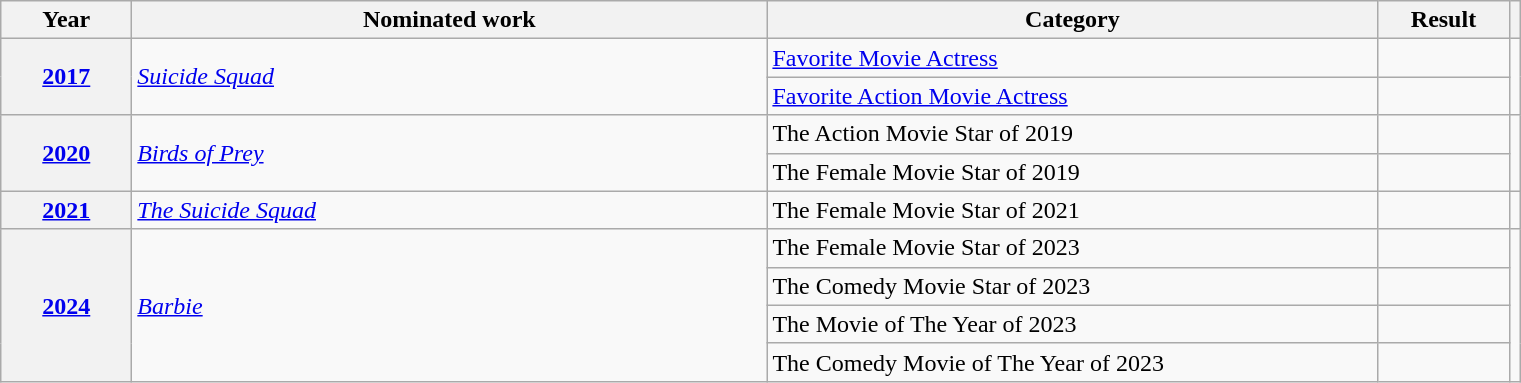<table class=wikitable>
<tr>
<th scope="col" style="width:5em;">Year</th>
<th scope="col" style="width:26em;">Nominated work</th>
<th scope="col" style="width:25em;">Category</th>
<th scope="col" style="width:5em;">Result</th>
<th scope="col"></th>
</tr>
<tr>
<th scope="row" rowspan="2"><a href='#'>2017</a></th>
<td rowspan="2"><em><a href='#'>Suicide Squad</a></em></td>
<td><a href='#'>Favorite Movie Actress</a></td>
<td></td>
<td rowspan="2" style="text-align:center;"></td>
</tr>
<tr>
<td><a href='#'>Favorite Action Movie Actress</a></td>
<td></td>
</tr>
<tr>
<th scope="row" rowspan="2"><a href='#'>2020</a></th>
<td rowspan="2"><em><a href='#'>Birds of Prey</a></em></td>
<td>The Action Movie Star of 2019</td>
<td></td>
<td rowspan="2" style="text-align:center;"></td>
</tr>
<tr>
<td>The Female Movie Star of 2019</td>
<td></td>
</tr>
<tr>
<th scope="row"><a href='#'>2021</a></th>
<td><em><a href='#'>The Suicide Squad</a></em></td>
<td>The Female Movie Star of 2021</td>
<td></td>
<td style="text-align:center;"></td>
</tr>
<tr>
<th scope="row"  rowspan="4"><a href='#'>2024</a></th>
<td rowspan="4"><em><a href='#'>Barbie</a></em></td>
<td>The Female Movie Star of 2023</td>
<td></td>
<td style="text-align:center;" rowspan="4"></td>
</tr>
<tr>
<td>The Comedy Movie Star of 2023</td>
<td></td>
</tr>
<tr>
<td>The Movie of The Year of 2023</td>
<td></td>
</tr>
<tr>
<td>The Comedy Movie of The Year of 2023</td>
<td></td>
</tr>
</table>
